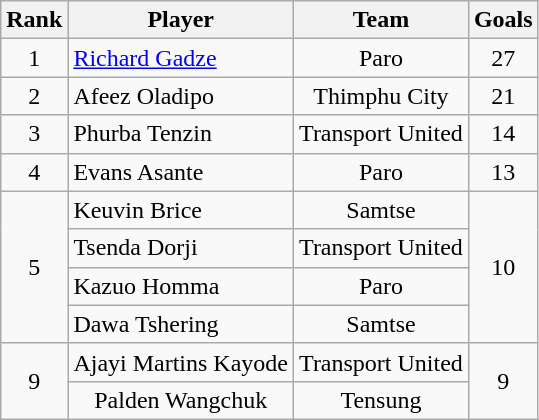<table class="wikitable" style="text-align:center;">
<tr>
<th>Rank</th>
<th>Player</th>
<th>Team</th>
<th>Goals</th>
</tr>
<tr>
<td>1</td>
<td align=left> <a href='#'>Richard Gadze</a></td>
<td>Paro</td>
<td>27</td>
</tr>
<tr>
<td>2</td>
<td align=left> Afeez Oladipo</td>
<td>Thimphu City</td>
<td>21</td>
</tr>
<tr>
<td>3</td>
<td align=left> Phurba Tenzin</td>
<td>Transport United</td>
<td>14</td>
</tr>
<tr>
<td>4</td>
<td align=left> Evans Asante</td>
<td>Paro</td>
<td>13</td>
</tr>
<tr>
<td rowspan="4">5</td>
<td align="left"> Keuvin Brice</td>
<td>Samtse</td>
<td rowspan="4">10</td>
</tr>
<tr>
<td align=left> Tsenda Dorji</td>
<td>Transport United</td>
</tr>
<tr>
<td align="left"> Kazuo Homma</td>
<td>Paro</td>
</tr>
<tr>
<td align="left"> Dawa Tshering</td>
<td>Samtse</td>
</tr>
<tr>
<td rowspan="2">9</td>
<td> Ajayi Martins Kayode</td>
<td>Transport United</td>
<td rowspan="2">9</td>
</tr>
<tr>
<td> Palden Wangchuk</td>
<td>Tensung</td>
</tr>
</table>
